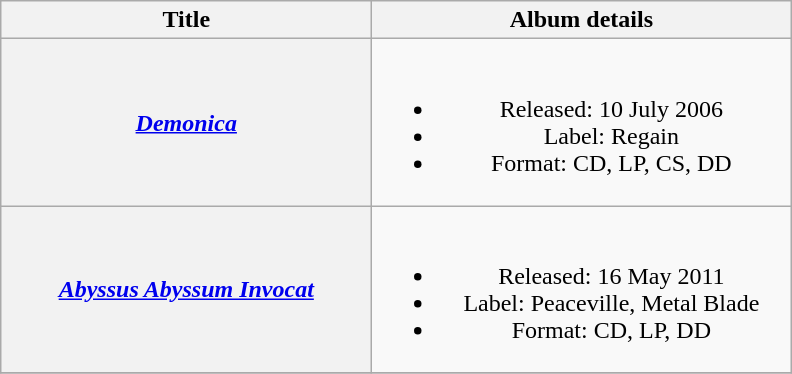<table class="wikitable plainrowheaders" style="text-align:center;">
<tr>
<th scope="col" rowspan="1" style="width:15em;">Title</th>
<th scope="col" rowspan="1" style="width:17em;">Album details</th>
</tr>
<tr>
<th scope="row"><em><a href='#'>Demonica</a></em></th>
<td><br><ul><li>Released: 10 July 2006</li><li>Label: Regain</li><li>Format: CD, LP, CS, DD</li></ul></td>
</tr>
<tr>
<th scope="row"><em><a href='#'>Abyssus Abyssum Invocat</a></em></th>
<td><br><ul><li>Released: 16 May 2011</li><li>Label: Peaceville, Metal Blade</li><li>Format: CD, LP, DD</li></ul></td>
</tr>
<tr>
</tr>
</table>
